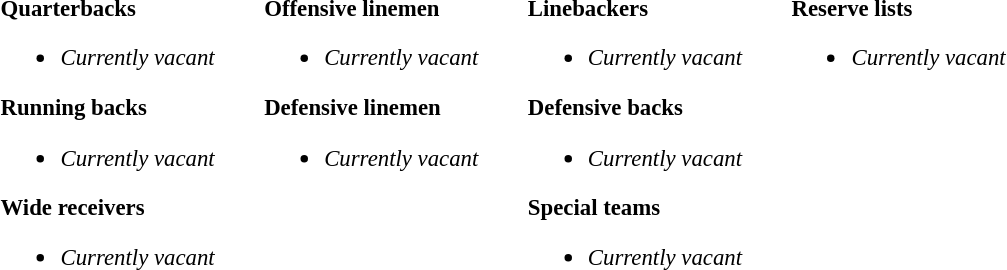<table class="toccolours" style="text-align: left;">
<tr>
<td style="font-size: 95%;vertical-align:top;"><strong>Quarterbacks</strong><br><ul><li><em>Currently vacant</em></li></ul><strong>Running backs</strong><ul><li><em>Currently vacant</em></li></ul><strong>Wide receivers</strong><ul><li><em>Currently vacant</em></li></ul></td>
<td style="width: 25px;"></td>
<td style="font-size: 95%;vertical-align:top;"><strong>Offensive linemen</strong><br><ul><li><em>Currently vacant</em></li></ul><strong>Defensive linemen</strong><ul><li><em>Currently vacant</em></li></ul></td>
<td style="width: 25px;"></td>
<td style="font-size: 95%;vertical-align:top;"><strong>Linebackers</strong><br><ul><li><em>Currently vacant</em></li></ul><strong>Defensive backs</strong><ul><li><em>Currently vacant</em></li></ul><strong>Special teams</strong><ul><li><em>Currently vacant</em></li></ul></td>
<td style="width: 25px;"></td>
<td style="font-size: 95%;vertical-align:top;"><strong>Reserve lists</strong><br><ul><li><em>Currently vacant</em></li></ul></td>
</tr>
<tr>
</tr>
</table>
